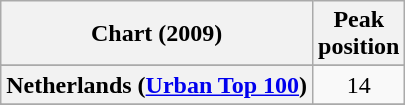<table class="wikitable sortable plainrowheaders">
<tr>
<th>Chart (2009)</th>
<th>Peak<br>position</th>
</tr>
<tr>
</tr>
<tr>
<th scope="row">Netherlands (<a href='#'>Urban Top 100</a>)</th>
<td align="center">14</td>
</tr>
<tr>
</tr>
<tr>
</tr>
</table>
